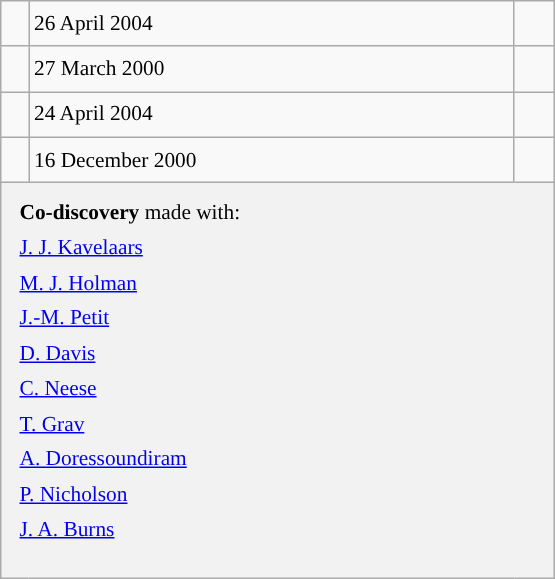<table class="wikitable" style="font-size: 89%; float: left; width: 26em; margin-right: 1em; line-height: 1.65em !important; height: 338px;">
<tr>
<td></td>
<td>26 April 2004</td>
<td></td>
</tr>
<tr>
<td></td>
<td>27 March 2000</td>
<td> </td>
</tr>
<tr>
<td></td>
<td>24 April 2004</td>
<td></td>
</tr>
<tr>
<td></td>
<td>16 December 2000</td>
<td> </td>
</tr>
<tr>
<th colspan=3 style="font-weight: normal; text-align: left; padding: 8px 0 20px 12px"><strong>Co-discovery</strong> made with:<br> <a href='#'>J. J. Kavelaars</a><br> <a href='#'>M. J. Holman</a><br> <a href='#'>J.-M. Petit</a><br> <a href='#'>D. Davis</a><br> <a href='#'>C. Neese</a><br> <a href='#'>T. Grav</a><br> <a href='#'>A. Doressoundiram</a><br> <a href='#'>P. Nicholson</a><br> <a href='#'>J. A. Burns</a></th>
</tr>
</table>
